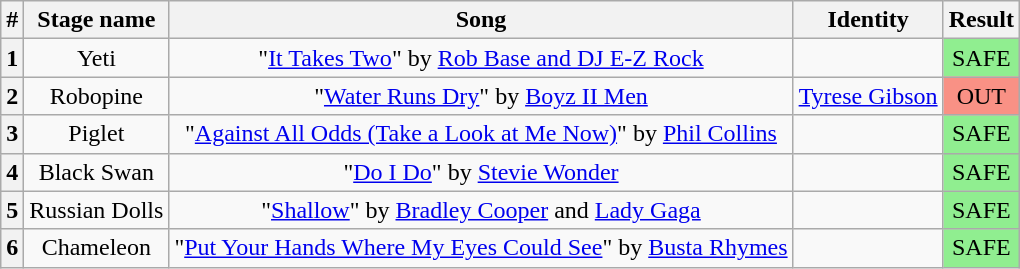<table class="wikitable plainrowheaders" style="text-align: center;">
<tr>
<th>#</th>
<th>Stage name</th>
<th>Song</th>
<th>Identity</th>
<th>Result</th>
</tr>
<tr>
<th>1</th>
<td>Yeti</td>
<td>"<a href='#'>It Takes Two</a>" by <a href='#'>Rob Base and DJ E-Z Rock</a></td>
<td></td>
<td bgcolor=lightgreen>SAFE</td>
</tr>
<tr>
<th>2</th>
<td>Robopine</td>
<td>"<a href='#'>Water Runs Dry</a>" by <a href='#'>Boyz II Men</a></td>
<td><a href='#'>Tyrese Gibson</a></td>
<td bgcolor=#F99185>OUT</td>
</tr>
<tr>
<th>3</th>
<td>Piglet</td>
<td>"<a href='#'>Against All Odds (Take a Look at Me Now)</a>" by <a href='#'>Phil Collins</a></td>
<td></td>
<td bgcolor=lightgreen>SAFE</td>
</tr>
<tr>
<th>4</th>
<td>Black Swan</td>
<td>"<a href='#'>Do I Do</a>" by <a href='#'>Stevie Wonder</a></td>
<td></td>
<td bgcolor=lightgreen>SAFE</td>
</tr>
<tr>
<th>5</th>
<td>Russian Dolls</td>
<td>"<a href='#'>Shallow</a>" by <a href='#'>Bradley Cooper</a> and <a href='#'>Lady Gaga</a></td>
<td></td>
<td bgcolor=lightgreen>SAFE</td>
</tr>
<tr>
<th>6</th>
<td>Chameleon</td>
<td>"<a href='#'>Put Your Hands Where My Eyes Could See</a>" by <a href='#'>Busta Rhymes</a></td>
<td></td>
<td bgcolor=lightgreen>SAFE</td>
</tr>
</table>
